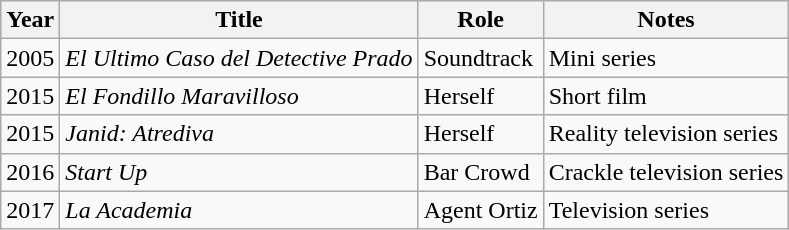<table class="wikitable">
<tr>
<th>Year</th>
<th>Title</th>
<th>Role</th>
<th>Notes</th>
</tr>
<tr>
<td>2005</td>
<td><em>El Ultimo Caso del Detective Prado</em></td>
<td>Soundtrack</td>
<td>Mini series</td>
</tr>
<tr>
<td>2015</td>
<td><em>El Fondillo Maravilloso</em></td>
<td>Herself</td>
<td>Short film</td>
</tr>
<tr>
<td>2015</td>
<td><em>Janid: Atrediva</em></td>
<td>Herself</td>
<td>Reality television series</td>
</tr>
<tr>
<td>2016</td>
<td><em>Start Up</em></td>
<td>Bar Crowd</td>
<td>Crackle television series</td>
</tr>
<tr>
<td>2017</td>
<td><em>La Academia</em></td>
<td>Agent Ortiz</td>
<td>Television series</td>
</tr>
</table>
